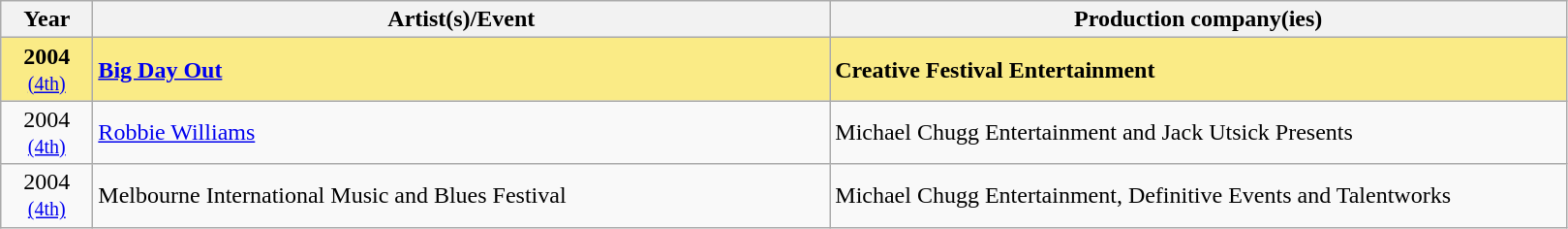<table class="sortable wikitable">
<tr>
<th width="5%">Year</th>
<th width="40%">Artist(s)/Event</th>
<th width="40%">Production company(ies)</th>
</tr>
<tr style="background:#FAEB86">
<td align="center"><strong>2004</strong><br><small><a href='#'>(4th)</a></small></td>
<td><strong><a href='#'>Big Day Out</a></strong></td>
<td><strong>Creative Festival Entertainment</strong></td>
</tr>
<tr>
<td align="center">2004<br><small><a href='#'>(4th)</a></small></td>
<td><a href='#'>Robbie Williams</a></td>
<td>Michael Chugg Entertainment and Jack Utsick Presents</td>
</tr>
<tr>
<td align="center">2004<br><small><a href='#'>(4th)</a></small></td>
<td>Melbourne International Music and Blues Festival</td>
<td>Michael Chugg Entertainment, Definitive Events and Talentworks</td>
</tr>
</table>
